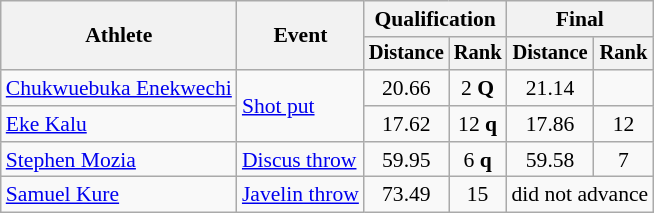<table class="wikitable" style="font-size:90%">
<tr>
<th rowspan=2>Athlete</th>
<th rowspan=2>Event</th>
<th colspan=2>Qualification</th>
<th colspan=2>Final</th>
</tr>
<tr style="font-size:95%">
<th>Distance</th>
<th>Rank</th>
<th>Distance</th>
<th>Rank</th>
</tr>
<tr align=center>
<td align=left><a href='#'>Chukwuebuka Enekwechi</a></td>
<td style="text-align:left;" rowspan=2><a href='#'>Shot put</a></td>
<td>20.66</td>
<td>2 <strong>Q</strong></td>
<td>21.14</td>
<td></td>
</tr>
<tr align=center>
<td align=left><a href='#'>Eke Kalu</a></td>
<td>17.62</td>
<td>12 <strong>q</strong></td>
<td>17.86</td>
<td>12</td>
</tr>
<tr align=center>
<td align=left><a href='#'>Stephen Mozia</a></td>
<td style="text-align:left;"><a href='#'>Discus throw</a></td>
<td>59.95</td>
<td>6 <strong>q</strong></td>
<td>59.58</td>
<td>7</td>
</tr>
<tr align=center>
<td align=left><a href='#'>Samuel Kure</a></td>
<td style="text-align:left;"><a href='#'>Javelin throw</a></td>
<td>73.49</td>
<td>15</td>
<td colspan=2>did not advance</td>
</tr>
</table>
